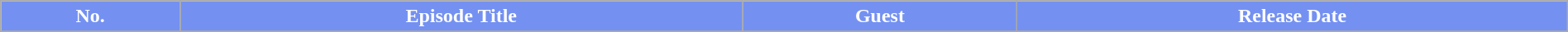<table class="wikitable plainrowheaders mw-collapsible" style="width:100%; margin:auto;">
<tr>
<th style="color:white; background-color: #7491F1">No.</th>
<th style="color:white; background-color: #7491F1">Episode Title</th>
<th style="color:white; background-color: #7491F1">Guest</th>
<th style="color:white; background-color: #7491F1">Release Date</th>
</tr>
<tr>
</tr>
</table>
